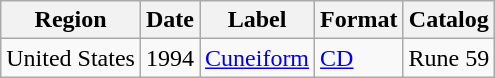<table class="wikitable">
<tr>
<th>Region</th>
<th>Date</th>
<th>Label</th>
<th>Format</th>
<th>Catalog</th>
</tr>
<tr>
<td>United States</td>
<td>1994</td>
<td><a href='#'>Cuneiform</a></td>
<td><a href='#'>CD</a></td>
<td>Rune 59</td>
</tr>
</table>
